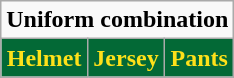<table class="wikitable"  style="display: inline-table;">
<tr>
<td align="center" Colspan="3"><strong>Uniform combination</strong></td>
</tr>
<tr align="center">
<td style="background:#036936; color:#fee11a"><strong>Helmet</strong></td>
<td style="background:#036936; color:#fee11a"><strong>Jersey</strong></td>
<td style="background:#036936; color:#fee11a"><strong>Pants</strong></td>
</tr>
</table>
